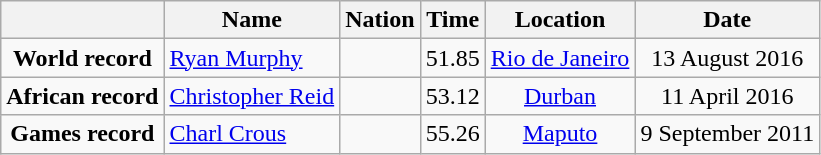<table class=wikitable style=text-align:center>
<tr>
<th></th>
<th>Name</th>
<th>Nation</th>
<th>Time</th>
<th>Location</th>
<th>Date</th>
</tr>
<tr>
<td><strong>World record</strong></td>
<td align=left><a href='#'>Ryan Murphy</a></td>
<td align=left></td>
<td align=left>51.85</td>
<td><a href='#'>Rio de Janeiro</a></td>
<td>13 August 2016</td>
</tr>
<tr>
<td><strong>African record</strong></td>
<td align=left><a href='#'>Christopher Reid</a></td>
<td align=left></td>
<td align=left>53.12</td>
<td><a href='#'>Durban</a></td>
<td>11 April 2016</td>
</tr>
<tr>
<td><strong>Games record</strong></td>
<td align=left><a href='#'>Charl Crous</a></td>
<td align=left></td>
<td align=left>55.26</td>
<td><a href='#'>Maputo</a></td>
<td>9 September 2011</td>
</tr>
</table>
